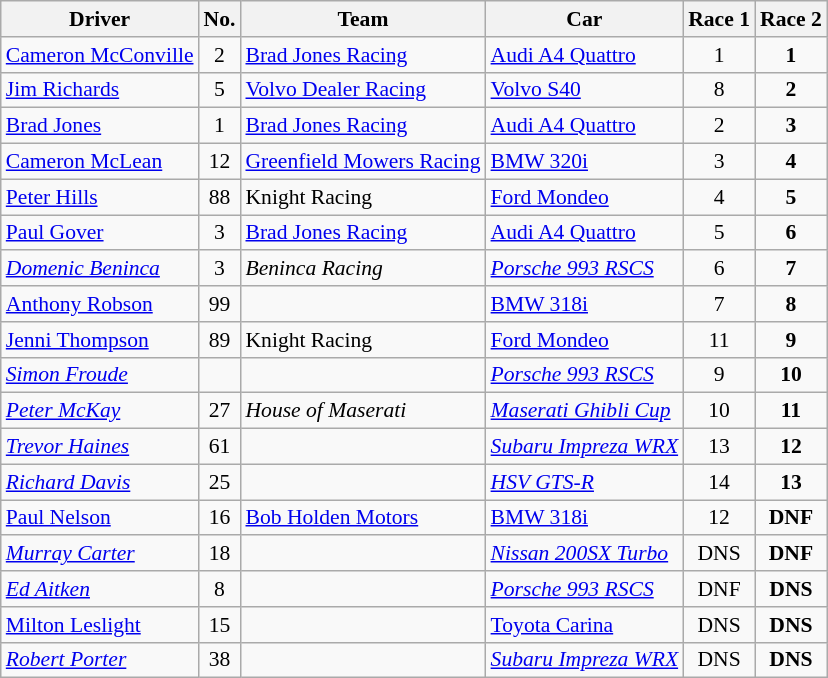<table class="wikitable" style="font-size: 90%">
<tr>
<th>Driver</th>
<th>No.</th>
<th>Team</th>
<th>Car</th>
<th>Race 1</th>
<th>Race 2</th>
</tr>
<tr>
<td> <a href='#'>Cameron McConville</a></td>
<td align="center">2</td>
<td><a href='#'>Brad Jones Racing</a></td>
<td><a href='#'>Audi A4 Quattro</a></td>
<td align="center">1</td>
<td align="center"><strong>1</strong></td>
</tr>
<tr>
<td> <a href='#'>Jim Richards</a></td>
<td align="center">5</td>
<td><a href='#'>Volvo Dealer Racing</a></td>
<td><a href='#'>Volvo S40</a></td>
<td align="center">8</td>
<td align="center"><strong>2</strong></td>
</tr>
<tr>
<td> <a href='#'>Brad Jones</a></td>
<td align="center">1</td>
<td><a href='#'>Brad Jones Racing</a></td>
<td><a href='#'>Audi A4 Quattro</a></td>
<td align="center">2</td>
<td align="center"><strong>3</strong></td>
</tr>
<tr>
<td> <a href='#'>Cameron McLean</a></td>
<td align="center">12</td>
<td><a href='#'>Greenfield Mowers Racing</a></td>
<td><a href='#'>BMW 320i</a></td>
<td align="center">3</td>
<td align="center"><strong>4</strong></td>
</tr>
<tr>
<td> <a href='#'>Peter Hills</a></td>
<td align="center">88</td>
<td>Knight Racing</td>
<td><a href='#'>Ford Mondeo</a></td>
<td align="center">4</td>
<td align="center"><strong>5</strong></td>
</tr>
<tr>
<td> <a href='#'>Paul Gover</a></td>
<td align="center">3</td>
<td><a href='#'>Brad Jones Racing</a></td>
<td><a href='#'>Audi A4 Quattro</a></td>
<td align="center">5</td>
<td align="center"><strong>6</strong></td>
</tr>
<tr>
<td> <em><a href='#'>Domenic Beninca</a></em></td>
<td align="center">3</td>
<td><em>Beninca Racing</em></td>
<td><em><a href='#'>Porsche 993 RSCS</a></em></td>
<td align="center">6</td>
<td align="center"><strong>7</strong></td>
</tr>
<tr>
<td> <a href='#'>Anthony Robson</a></td>
<td align="center">99</td>
<td></td>
<td><a href='#'>BMW 318i</a></td>
<td align="center">7</td>
<td align="center"><strong>8</strong></td>
</tr>
<tr>
<td> <a href='#'>Jenni Thompson</a></td>
<td align="center">89</td>
<td>Knight Racing</td>
<td><a href='#'>Ford Mondeo</a></td>
<td align="center">11</td>
<td align="center"><strong>9</strong></td>
</tr>
<tr>
<td> <em><a href='#'>Simon Froude</a></em></td>
<td align="center"></td>
<td></td>
<td><em><a href='#'>Porsche 993 RSCS</a></em></td>
<td align="center">9</td>
<td align="center"><strong>10</strong></td>
</tr>
<tr>
<td> <em><a href='#'>Peter McKay</a></em></td>
<td align="center">27</td>
<td><em>House of Maserati</em></td>
<td><em><a href='#'>Maserati Ghibli Cup</a></em></td>
<td align="center">10</td>
<td align="center"><strong>11</strong></td>
</tr>
<tr>
<td> <em><a href='#'>Trevor Haines</a></em></td>
<td align="center">61</td>
<td></td>
<td><em><a href='#'>Subaru Impreza WRX</a></em></td>
<td align="center">13</td>
<td align="center"><strong>12</strong></td>
</tr>
<tr>
<td> <em><a href='#'>Richard Davis</a></em></td>
<td align="center">25</td>
<td></td>
<td><em><a href='#'>HSV GTS-R</a></em></td>
<td align="center">14</td>
<td align="center"><strong>13</strong></td>
</tr>
<tr>
<td> <a href='#'>Paul Nelson</a></td>
<td align="center">16</td>
<td><a href='#'>Bob Holden Motors</a></td>
<td><a href='#'>BMW 318i</a></td>
<td align="center">12</td>
<td align="center"><strong>DNF</strong></td>
</tr>
<tr>
<td> <em><a href='#'>Murray Carter</a></em></td>
<td align="center">18</td>
<td></td>
<td><em><a href='#'>Nissan 200SX Turbo</a></em></td>
<td align="center">DNS</td>
<td align="center"><strong>DNF</strong></td>
</tr>
<tr>
<td> <em><a href='#'>Ed Aitken</a></em></td>
<td align="center">8</td>
<td></td>
<td><em><a href='#'>Porsche 993 RSCS</a></em></td>
<td align="center">DNF</td>
<td align="center"><strong>DNS</strong></td>
</tr>
<tr>
<td> <a href='#'>Milton Leslight</a></td>
<td align="center">15</td>
<td></td>
<td><a href='#'>Toyota Carina</a></td>
<td align="center">DNS</td>
<td align="center"><strong>DNS</strong></td>
</tr>
<tr>
<td> <em><a href='#'>Robert Porter</a></em></td>
<td align="center">38</td>
<td></td>
<td><em><a href='#'>Subaru Impreza WRX</a></em></td>
<td align="center">DNS</td>
<td align="center"><strong>DNS</strong></td>
</tr>
</table>
